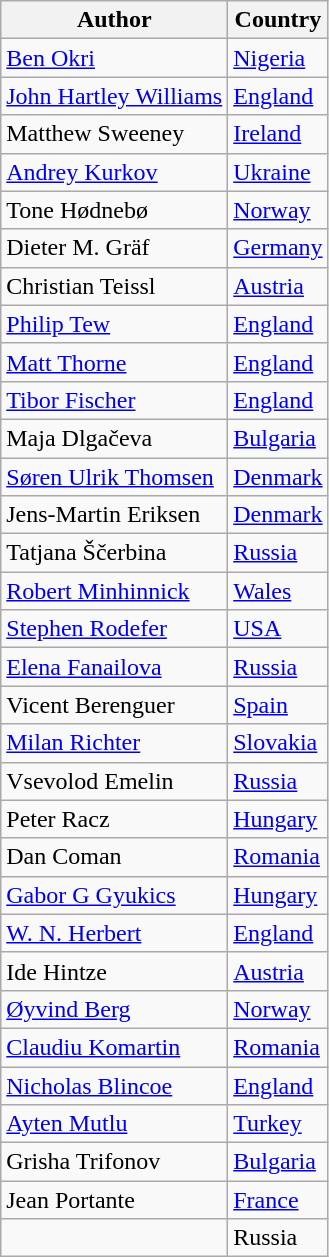<table class="wikitable sortable" border="1">
<tr>
<th>Author</th>
<th>Country</th>
</tr>
<tr>
<td><a href='#'>Ben Okri</a></td>
<td><a href='#'>Nigeria</a></td>
</tr>
<tr>
<td><a href='#'>John Hartley Williams</a></td>
<td><a href='#'>England</a></td>
</tr>
<tr>
<td>Matthew Sweeney</td>
<td><a href='#'>Ireland</a></td>
</tr>
<tr>
<td><a href='#'>Andrey Kurkov</a></td>
<td><a href='#'>Ukraine</a></td>
</tr>
<tr>
<td>Tone Hødnebø</td>
<td><a href='#'>Norway</a></td>
</tr>
<tr>
<td>Dieter M. Gräf</td>
<td><a href='#'>Germany</a></td>
</tr>
<tr>
<td>Christian Teissl</td>
<td><a href='#'>Austria</a></td>
</tr>
<tr>
<td><a href='#'>Philip Tew</a></td>
<td><a href='#'>England</a></td>
</tr>
<tr>
<td><a href='#'>Matt Thorne</a></td>
<td><a href='#'>England</a></td>
</tr>
<tr>
<td><a href='#'>Tibor Fischer</a></td>
<td><a href='#'>England</a></td>
</tr>
<tr>
<td>Maja Dlgačeva</td>
<td><a href='#'>Bulgaria</a></td>
</tr>
<tr>
<td><a href='#'>Søren Ulrik Thomsen</a></td>
<td><a href='#'>Denmark</a></td>
</tr>
<tr>
<td>Jens-Martin Eriksen</td>
<td><a href='#'>Denmark</a></td>
</tr>
<tr>
<td>Tatjana Ščerbina</td>
<td><a href='#'>Russia</a></td>
</tr>
<tr>
<td><a href='#'>Robert Minhinnick</a></td>
<td><a href='#'>Wales</a></td>
</tr>
<tr>
<td><a href='#'>Stephen Rodefer</a></td>
<td><a href='#'>USA</a></td>
</tr>
<tr>
<td><a href='#'>Elena Fanailova</a></td>
<td><a href='#'>Russia</a></td>
</tr>
<tr>
<td>Vicent Berenguer</td>
<td><a href='#'>Spain</a></td>
</tr>
<tr>
<td><a href='#'>Milan Richter</a></td>
<td><a href='#'>Slovakia</a></td>
</tr>
<tr>
<td>Vsevolod Emelin</td>
<td><a href='#'>Russia</a></td>
</tr>
<tr>
<td>Peter Racz</td>
<td><a href='#'>Hungary</a></td>
</tr>
<tr>
<td>Dan Coman</td>
<td><a href='#'>Romania</a></td>
</tr>
<tr>
<td><a href='#'>Gabor G Gyukics</a></td>
<td><a href='#'>Hungary</a></td>
</tr>
<tr>
<td><a href='#'>W. N. Herbert</a></td>
<td><a href='#'>England</a></td>
</tr>
<tr>
<td>Ide Hintze</td>
<td><a href='#'>Austria</a></td>
</tr>
<tr>
<td><a href='#'>Øyvind Berg</a></td>
<td><a href='#'>Norway</a></td>
</tr>
<tr>
<td><a href='#'>Claudiu Komartin</a></td>
<td><a href='#'>Romania</a></td>
</tr>
<tr>
<td><a href='#'>Nicholas Blincoe</a></td>
<td><a href='#'>England</a></td>
</tr>
<tr>
<td><a href='#'>Ayten Mutlu</a></td>
<td><a href='#'>Turkey</a></td>
</tr>
<tr>
<td>Grisha Trifonov</td>
<td><a href='#'>Bulgaria</a></td>
</tr>
<tr>
<td>Jean Portante</td>
<td><a href='#'>France</a></td>
</tr>
<tr>
<td></td>
<td>Russia</td>
</tr>
</table>
